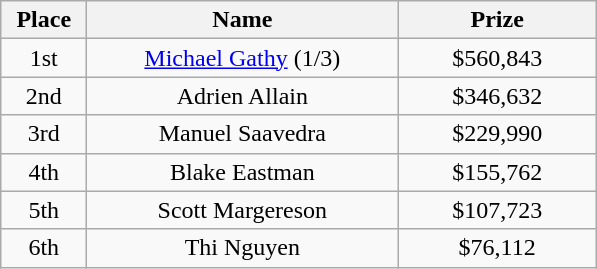<table class="wikitable">
<tr>
<th width="50">Place</th>
<th width="200">Name</th>
<th width="125">Prize</th>
</tr>
<tr>
<td align = "center">1st</td>
<td align = "center"><a href='#'>Michael Gathy</a> (1/3)</td>
<td align = "center">$560,843</td>
</tr>
<tr>
<td align = "center">2nd</td>
<td align = "center">Adrien Allain</td>
<td align = "center">$346,632</td>
</tr>
<tr>
<td align = "center">3rd</td>
<td align = "center">Manuel Saavedra</td>
<td align = "center">$229,990</td>
</tr>
<tr>
<td align = "center">4th</td>
<td align = "center">Blake Eastman</td>
<td align = "center">$155,762</td>
</tr>
<tr>
<td align = "center">5th</td>
<td align = "center">Scott Margereson</td>
<td align = "center">$107,723</td>
</tr>
<tr>
<td align = "center">6th</td>
<td align = "center">Thi Nguyen</td>
<td align = "center">$76,112</td>
</tr>
</table>
